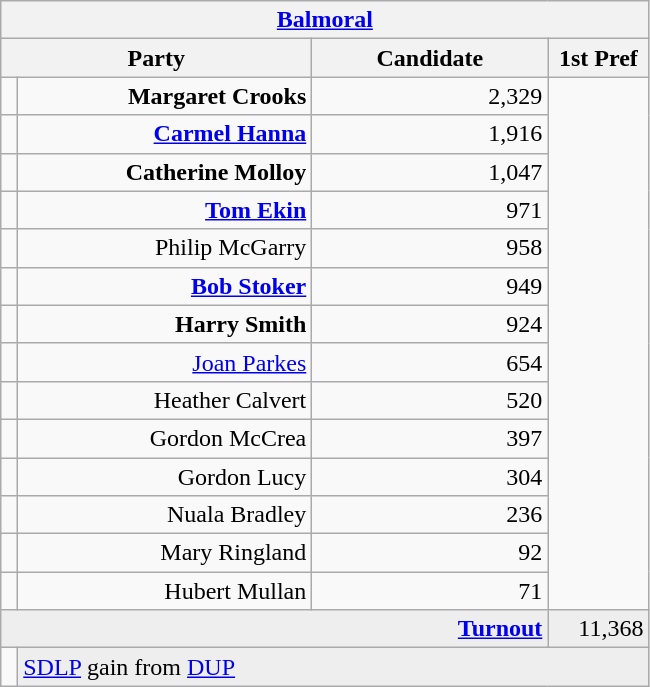<table class="wikitable">
<tr>
<th colspan="4" align="center"><a href='#'>Balmoral</a></th>
</tr>
<tr>
<th colspan="2" align="center" width=200>Party</th>
<th width=150>Candidate</th>
<th width=60>1st Pref</th>
</tr>
<tr>
<td></td>
<td align="right"><strong>Margaret Crooks</strong></td>
<td align="right">2,329</td>
</tr>
<tr>
<td></td>
<td align="right"><strong><a href='#'>Carmel Hanna</a></strong></td>
<td align="right">1,916</td>
</tr>
<tr>
<td></td>
<td align="right"><strong>Catherine Molloy</strong></td>
<td align="right">1,047</td>
</tr>
<tr>
<td></td>
<td align="right"><strong><a href='#'>Tom Ekin</a></strong></td>
<td align="right">971</td>
</tr>
<tr>
<td></td>
<td align="right">Philip McGarry</td>
<td align="right">958</td>
</tr>
<tr>
<td></td>
<td align="right"><strong><a href='#'>Bob Stoker</a></strong></td>
<td align="right">949</td>
</tr>
<tr>
<td></td>
<td align="right"><strong>Harry Smith</strong></td>
<td align="right">924</td>
</tr>
<tr>
<td></td>
<td align="right"><a href='#'>Joan Parkes</a></td>
<td align="right">654</td>
</tr>
<tr>
<td></td>
<td align="right">Heather Calvert</td>
<td align="right">520</td>
</tr>
<tr>
<td></td>
<td align="right">Gordon McCrea</td>
<td align="right">397</td>
</tr>
<tr>
<td></td>
<td align="right">Gordon Lucy</td>
<td align="right">304</td>
</tr>
<tr>
<td></td>
<td align="right">Nuala Bradley</td>
<td align="right">236</td>
</tr>
<tr>
<td></td>
<td align="right">Mary Ringland</td>
<td align="right">92</td>
</tr>
<tr>
<td></td>
<td align="right">Hubert Mullan</td>
<td align="right">71</td>
</tr>
<tr bgcolor="EEEEEE">
<td colspan=3 align="right"><strong><a href='#'>Turnout</a></strong></td>
<td align="right">11,368</td>
</tr>
<tr>
<td bgcolor=></td>
<td colspan=3 bgcolor="EEEEEE"><a href='#'>SDLP</a> gain from <a href='#'>DUP</a></td>
</tr>
</table>
